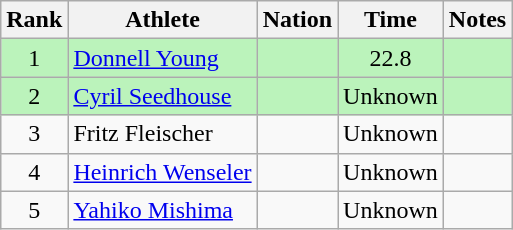<table class="wikitable sortable" style="text-align:center">
<tr>
<th>Rank</th>
<th>Athlete</th>
<th>Nation</th>
<th>Time</th>
<th>Notes</th>
</tr>
<tr bgcolor=bbf3bb>
<td>1</td>
<td align=left><a href='#'>Donnell Young</a></td>
<td align=left></td>
<td>22.8</td>
<td></td>
</tr>
<tr bgcolor=bbf3bb>
<td>2</td>
<td align=left><a href='#'>Cyril Seedhouse</a></td>
<td align=left></td>
<td data-sort-value=30.0>Unknown</td>
<td></td>
</tr>
<tr>
<td>3</td>
<td align=left>Fritz Fleischer</td>
<td align=left></td>
<td data-sort-value=30.0>Unknown</td>
<td></td>
</tr>
<tr>
<td>4</td>
<td align=left><a href='#'>Heinrich Wenseler</a></td>
<td align=left></td>
<td data-sort-value=30.0>Unknown</td>
<td></td>
</tr>
<tr>
<td>5</td>
<td align=left><a href='#'>Yahiko Mishima</a></td>
<td align=left></td>
<td data-sort-value=30.0>Unknown</td>
<td></td>
</tr>
</table>
